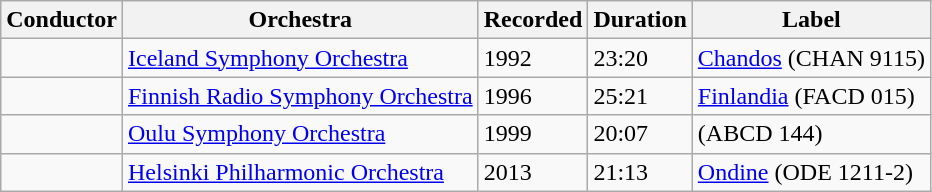<table class="wikitable sortable">
<tr>
<th scope="col">Conductor</th>
<th scope="col">Orchestra</th>
<th scope="col">Recorded</th>
<th scope="col">Duration</th>
<th scope="col">Label</th>
</tr>
<tr>
<td></td>
<td><a href='#'>Iceland Symphony Orchestra</a></td>
<td>1992</td>
<td>23:20</td>
<td><a href='#'>Chandos</a> (CHAN 9115)</td>
</tr>
<tr>
<td></td>
<td><a href='#'>Finnish Radio Symphony Orchestra</a></td>
<td>1996</td>
<td>25:21</td>
<td><a href='#'>Finlandia</a> (FACD 015)</td>
</tr>
<tr>
<td></td>
<td><a href='#'>Oulu Symphony Orchestra</a></td>
<td>1999</td>
<td>20:07</td>
<td> (ABCD 144)</td>
</tr>
<tr>
<td></td>
<td><a href='#'>Helsinki Philharmonic Orchestra</a></td>
<td>2013</td>
<td>21:13</td>
<td><a href='#'>Ondine</a> (ODE 1211-2)</td>
</tr>
</table>
